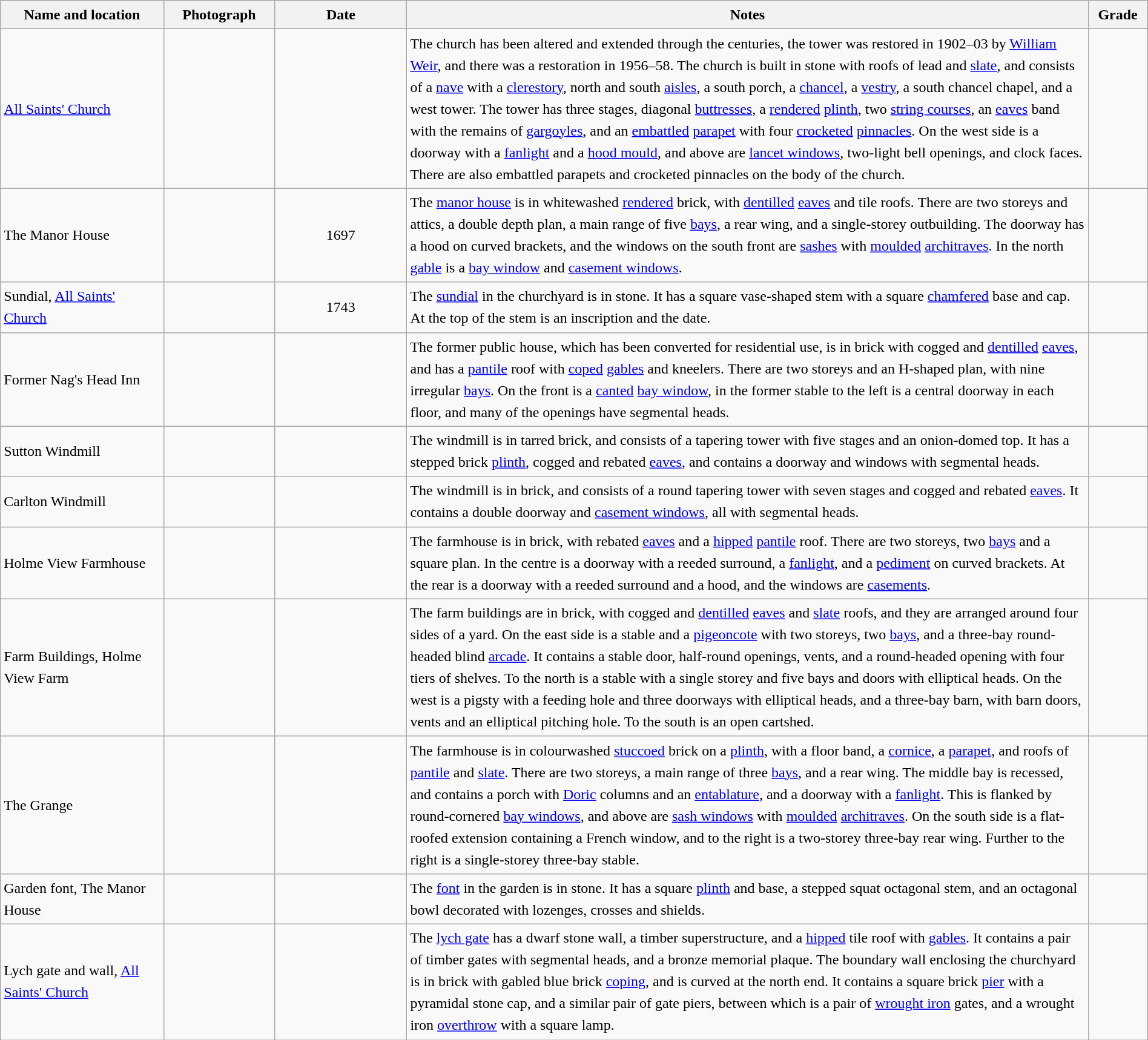<table class="wikitable sortable plainrowheaders" style="width:100%; border:0px; text-align:left; line-height:150%">
<tr>
<th scope="col"  style="width:150px">Name and location</th>
<th scope="col"  style="width:100px" class="unsortable">Photograph</th>
<th scope="col"  style="width:120px">Date</th>
<th scope="col"  style="width:650px" class="unsortable">Notes</th>
<th scope="col"  style="width:50px">Grade</th>
</tr>
<tr>
<td><a href='#'>All Saints' Church</a><br><small></small></td>
<td></td>
<td align="center"></td>
<td>The church has been altered and extended through the centuries, the tower was restored in 1902–03 by <a href='#'>William Weir</a>, and there was a restoration in 1956–58.  The church is built in stone with roofs of lead and <a href='#'>slate</a>, and consists of a <a href='#'>nave</a> with a <a href='#'>clerestory</a>, north and south <a href='#'>aisles</a>, a south porch, a <a href='#'>chancel</a>, a <a href='#'>vestry</a>, a south chancel chapel, and a west tower.  The tower has three stages, diagonal <a href='#'>buttresses</a>, a <a href='#'>rendered</a> <a href='#'>plinth</a>, two <a href='#'>string courses</a>, an <a href='#'>eaves</a> band with the remains of <a href='#'>gargoyles</a>, and an <a href='#'>embattled</a> <a href='#'>parapet</a> with four <a href='#'>crocketed</a> <a href='#'>pinnacles</a>.  On the west side is a doorway with a <a href='#'>fanlight</a> and a <a href='#'>hood mould</a>, and above are <a href='#'>lancet windows</a>, two-light bell openings, and clock faces.  There are also embattled parapets and crocketed pinnacles on the body of the church.</td>
<td align="center" ></td>
</tr>
<tr>
<td>The Manor House<br><small></small></td>
<td></td>
<td align="center">1697</td>
<td>The <a href='#'>manor house</a> is in whitewashed <a href='#'>rendered</a> brick, with <a href='#'>dentilled</a> <a href='#'>eaves</a> and tile roofs.  There are two storeys and attics, a double depth plan, a main range of five <a href='#'>bays</a>, a rear wing, and a single-storey outbuilding.  The doorway has a hood on curved brackets, and the windows on the south front are <a href='#'>sashes</a> with <a href='#'>moulded</a> <a href='#'>architraves</a>.  In the north <a href='#'>gable</a> is a <a href='#'>bay window</a> and <a href='#'>casement windows</a>.</td>
<td align="center" ></td>
</tr>
<tr>
<td>Sundial, <a href='#'>All Saints' Church</a><br><small></small></td>
<td></td>
<td align="center">1743</td>
<td>The <a href='#'>sundial</a> in the churchyard is in stone.  It has a square vase-shaped stem with a square <a href='#'>chamfered</a> base and cap.  At the top of the stem is an inscription and the date.</td>
<td align="center" ></td>
</tr>
<tr>
<td>Former Nag's Head Inn<br><small></small></td>
<td></td>
<td align="center"></td>
<td>The former public house, which has been converted for residential use, is in brick with cogged and <a href='#'>dentilled</a> <a href='#'>eaves</a>, and has a <a href='#'>pantile</a> roof with <a href='#'>coped</a> <a href='#'>gables</a> and kneelers.  There are two storeys and an H-shaped plan, with nine irregular <a href='#'>bays</a>.  On the front is a <a href='#'>canted</a> <a href='#'>bay window</a>, in the former stable to the left is a central doorway in each floor, and many of the openings have segmental heads.</td>
<td align="center" ></td>
</tr>
<tr>
<td>Sutton Windmill<br><small></small></td>
<td></td>
<td align="center"></td>
<td>The windmill is in tarred brick, and consists of a tapering tower with five stages and an onion-domed top.  It has a stepped brick <a href='#'>plinth</a>, cogged and rebated <a href='#'>eaves</a>, and contains a doorway and windows with segmental heads.</td>
<td align="center" ></td>
</tr>
<tr>
<td>Carlton Windmill<br><small></small></td>
<td></td>
<td align="center"></td>
<td>The windmill is in brick, and consists of a round tapering tower with seven stages and cogged and rebated <a href='#'>eaves</a>.  It contains a double doorway and <a href='#'>casement windows</a>, all with segmental heads.</td>
<td align="center" ></td>
</tr>
<tr>
<td>Holme View Farmhouse<br><small></small></td>
<td></td>
<td align="center"></td>
<td>The farmhouse is in brick, with rebated <a href='#'>eaves</a> and a <a href='#'>hipped</a> <a href='#'>pantile</a> roof.  There are two storeys, two <a href='#'>bays</a> and a square plan.  In the centre is a doorway with a reeded surround, a <a href='#'>fanlight</a>, and a <a href='#'>pediment</a> on curved brackets.  At the rear is a doorway with a reeded surround and a hood, and the windows are <a href='#'>casements</a>.</td>
<td align="center" ></td>
</tr>
<tr>
<td>Farm Buildings, Holme View Farm<br><small></small></td>
<td></td>
<td align="center"></td>
<td>The farm buildings are in brick, with cogged and <a href='#'>dentilled</a> <a href='#'>eaves</a> and <a href='#'>slate</a> roofs, and they are arranged around four sides of a yard.  On the east side is a stable and a <a href='#'>pigeoncote</a> with two storeys, two <a href='#'>bays</a>, and a three-bay round-headed blind <a href='#'>arcade</a>.  It contains a stable door, half-round openings, vents, and a round-headed opening with four tiers of shelves.  To the north is a stable with a single storey and five bays and doors with elliptical heads.  On the west is a pigsty with a feeding hole and three doorways with elliptical heads, and a three-bay barn, with barn doors, vents and an elliptical pitching hole.  To the south is an open cartshed.</td>
<td align="center" ></td>
</tr>
<tr>
<td>The Grange<br><small></small></td>
<td></td>
<td align="center"></td>
<td>The farmhouse is in colourwashed <a href='#'>stuccoed</a> brick on a <a href='#'>plinth</a>, with a floor band, a <a href='#'>cornice</a>, a <a href='#'>parapet</a>, and roofs of <a href='#'>pantile</a> and <a href='#'>slate</a>.  There are two storeys, a main range of three <a href='#'>bays</a>, and a rear wing.  The middle bay is recessed, and contains a porch with <a href='#'>Doric</a> columns and an <a href='#'>entablature</a>, and a doorway with a <a href='#'>fanlight</a>.  This is flanked by round-cornered <a href='#'>bay windows</a>, and above are <a href='#'>sash windows</a> with <a href='#'>moulded</a> <a href='#'>architraves</a>.  On the south side is a flat-roofed extension containing a French window, and to the right is a two-storey three-bay rear wing.  Further to the right is a single-storey three-bay stable.</td>
<td align="center" ></td>
</tr>
<tr>
<td>Garden font, The Manor House<br><small></small></td>
<td></td>
<td align="center"></td>
<td>The <a href='#'>font</a> in the garden is in stone.  It has a square <a href='#'>plinth</a> and base, a stepped squat octagonal stem, and an octagonal bowl decorated with lozenges, crosses and shields.</td>
<td align="center" ></td>
</tr>
<tr>
<td>Lych gate and wall, <a href='#'>All Saints' Church</a><br><small></small></td>
<td></td>
<td align="center"></td>
<td>The <a href='#'>lych gate</a> has a dwarf stone wall, a timber superstructure, and a <a href='#'>hipped</a> tile roof with <a href='#'>gables</a>.  It contains a pair of timber gates with segmental heads, and a bronze memorial plaque.  The boundary wall enclosing the churchyard is in brick with gabled blue brick <a href='#'>coping</a>, and is curved at the north end.  It contains a square brick <a href='#'>pier</a> with a pyramidal stone cap, and a similar pair of gate piers, between which is a pair of <a href='#'>wrought iron</a> gates, and a wrought iron <a href='#'>overthrow</a> with a square lamp.</td>
<td align="center" ></td>
</tr>
<tr>
</tr>
</table>
